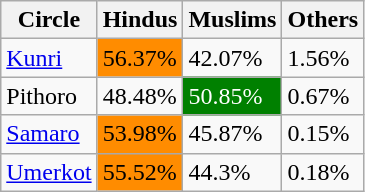<table class="wikitable">
<tr>
<th>Circle</th>
<th>Hindus</th>
<th>Muslims</th>
<th>Others</th>
</tr>
<tr>
<td><a href='#'>Kunri</a></td>
<td style="background:darkorange">56.37%</td>
<td>42.07%</td>
<td>1.56%</td>
</tr>
<tr>
<td>Pithoro</td>
<td>48.48%</td>
<td style="background:green;color:white">50.85%</td>
<td>0.67%</td>
</tr>
<tr>
<td><a href='#'>Samaro</a></td>
<td style="background:darkorange">53.98%</td>
<td>45.87%</td>
<td>0.15%</td>
</tr>
<tr>
<td><a href='#'>Umerkot</a></td>
<td style="background:darkorange">55.52%</td>
<td>44.3%</td>
<td>0.18%</td>
</tr>
</table>
